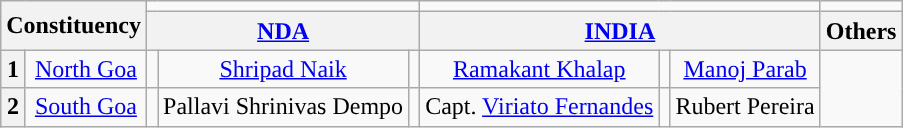<table class="wikitable sortable" style="text-align:center;">
<tr>
<th colspan="2" rowspan="2">Constituency</th>
<td colspan="3"></td>
<td colspan="3"></td>
<td colspan="3"></td>
</tr>
<tr>
<th colspan="3"><a href='#'>NDA</a></th>
<th colspan="3"><a href='#'>INDIA</a></th>
<th colspan="3">Others</th>
</tr>
<tr>
<th>1</th>
<td><a href='#'>North Goa</a></td>
<td></td>
<td><a href='#'>Shripad Naik</a></td>
<td></td>
<td><a href='#'>Ramakant Khalap</a></td>
<td></td>
<td><a href='#'>Manoj Parab</a></td>
</tr>
<tr>
<th>2</th>
<td><a href='#'>South Goa</a></td>
<td></td>
<td>Pallavi Shrinivas Dempo</td>
<td></td>
<td>Capt. <a href='#'>Viriato Fernandes</a></td>
<td></td>
<td>Rubert Pereira</td>
</tr>
</table>
